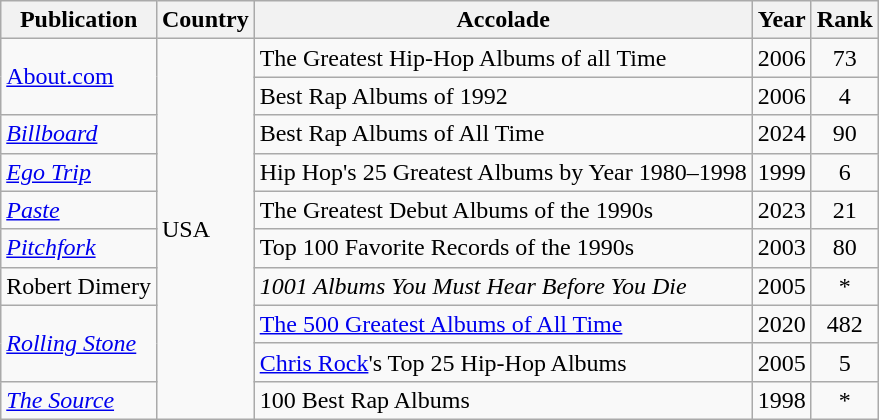<table class="wikitable">
<tr>
<th>Publication</th>
<th>Country</th>
<th>Accolade</th>
<th>Year</th>
<th style="text-align:center;">Rank</th>
</tr>
<tr>
<td rowspan=2><a href='#'>About.com</a></td>
<td rowspan="10">USA</td>
<td>The Greatest Hip-Hop Albums of all Time</td>
<td>2006</td>
<td style="text-align:center;">73</td>
</tr>
<tr>
<td>Best Rap Albums of 1992</td>
<td>2006</td>
<td style="text-align:center;">4</td>
</tr>
<tr>
<td><em><a href='#'>Billboard</a></em></td>
<td>Best Rap Albums of All Time</td>
<td>2024</td>
<td style="text-align:center;">90</td>
</tr>
<tr>
<td><em><a href='#'>Ego Trip</a></em></td>
<td>Hip Hop's 25 Greatest Albums by Year 1980–1998</td>
<td>1999</td>
<td style="text-align:center;">6</td>
</tr>
<tr>
<td><em><a href='#'>Paste</a></em></td>
<td>The Greatest Debut Albums of the 1990s</td>
<td>2023</td>
<td style="text-align:center;">21</td>
</tr>
<tr>
<td><em><a href='#'>Pitchfork</a></em></td>
<td>Top 100 Favorite Records of the 1990s</td>
<td>2003</td>
<td style="text-align:center;">80</td>
</tr>
<tr>
<td>Robert Dimery</td>
<td><em>1001 Albums You Must Hear Before You Die</em></td>
<td>2005</td>
<td style="text-align:center;">*</td>
</tr>
<tr>
<td rowspan=2><em><a href='#'>Rolling Stone</a></em></td>
<td><a href='#'>The 500 Greatest Albums of All Time</a></td>
<td>2020</td>
<td style="text-align:center;">482</td>
</tr>
<tr>
<td><a href='#'>Chris Rock</a>'s Top 25 Hip-Hop Albums</td>
<td>2005</td>
<td style="text-align:center;">5</td>
</tr>
<tr>
<td><em><a href='#'>The Source</a></em></td>
<td>100 Best Rap Albums</td>
<td>1998</td>
<td style="text-align:center;">*</td>
</tr>
</table>
